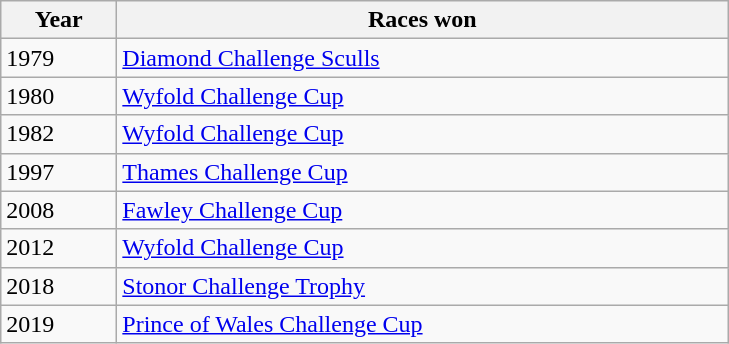<table class="wikitable">
<tr>
<th width=70>Year</th>
<th width=400>Races won</th>
</tr>
<tr>
<td>1979</td>
<td><a href='#'>Diamond Challenge Sculls</a></td>
</tr>
<tr>
<td>1980</td>
<td><a href='#'>Wyfold Challenge Cup</a></td>
</tr>
<tr>
<td>1982</td>
<td><a href='#'>Wyfold Challenge Cup</a></td>
</tr>
<tr>
<td>1997</td>
<td><a href='#'>Thames Challenge Cup</a></td>
</tr>
<tr>
<td>2008</td>
<td><a href='#'>Fawley Challenge Cup</a></td>
</tr>
<tr>
<td>2012</td>
<td><a href='#'>Wyfold Challenge Cup</a></td>
</tr>
<tr>
<td>2018</td>
<td><a href='#'>Stonor Challenge Trophy</a></td>
</tr>
<tr>
<td>2019</td>
<td><a href='#'>Prince of Wales Challenge Cup</a></td>
</tr>
</table>
